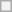<table class="wikitable plainrowheaders">
<tr>
<th scope="row"></th>
</tr>
</table>
